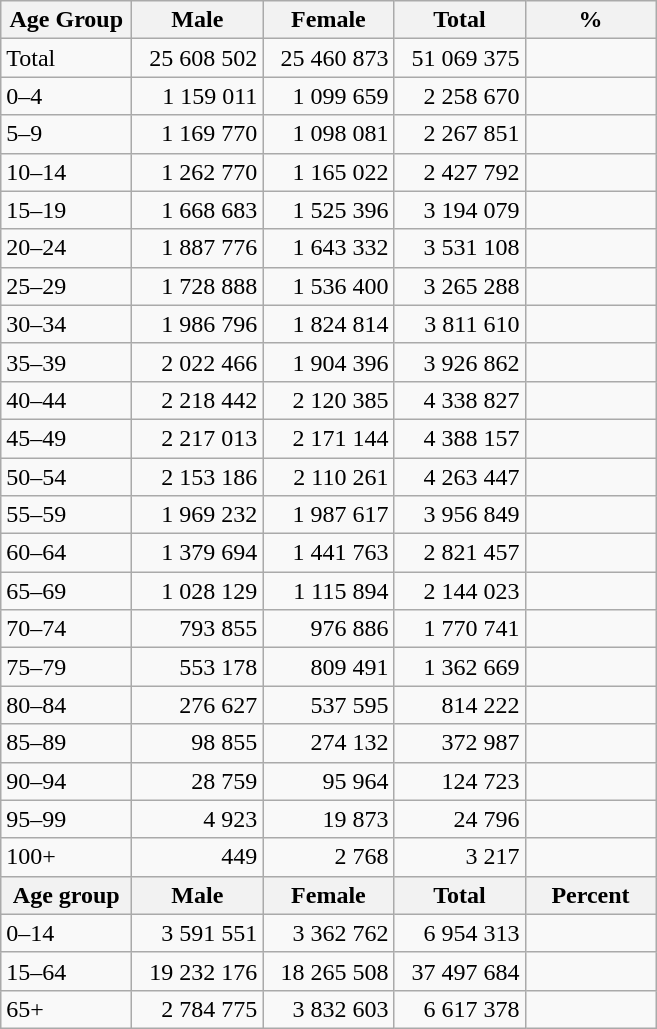<table class="wikitable">
<tr>
<th width="80pt">Age Group</th>
<th width="80pt">Male</th>
<th width="80pt">Female</th>
<th width="80pt">Total</th>
<th width="80pt">%</th>
</tr>
<tr>
<td>Total</td>
<td align="right">25 608 502</td>
<td align="right">25 460 873</td>
<td align="right">51 069 375</td>
<td></td>
</tr>
<tr>
<td>0–4</td>
<td align="right">1 159 011</td>
<td align="right">1 099 659</td>
<td align="right">2 258 670</td>
<td></td>
</tr>
<tr>
<td>5–9</td>
<td align="right">1 169 770</td>
<td align="right">1 098 081</td>
<td align="right">2 267 851</td>
<td></td>
</tr>
<tr>
<td>10–14</td>
<td align="right">1 262 770</td>
<td align="right">1 165 022</td>
<td align="right">2 427 792</td>
<td></td>
</tr>
<tr>
<td>15–19</td>
<td align="right">1 668 683</td>
<td align="right">1 525 396</td>
<td align="right">3 194 079</td>
<td></td>
</tr>
<tr>
<td>20–24</td>
<td align="right">1 887 776</td>
<td align="right">1 643 332</td>
<td align="right">3 531 108</td>
<td></td>
</tr>
<tr>
<td>25–29</td>
<td align="right">1 728 888</td>
<td align="right">1 536 400</td>
<td align="right">3 265 288</td>
<td></td>
</tr>
<tr>
<td>30–34</td>
<td align="right">1 986 796</td>
<td align="right">1 824 814</td>
<td align="right">3 811 610</td>
<td></td>
</tr>
<tr>
<td>35–39</td>
<td align="right">2 022 466</td>
<td align="right">1 904 396</td>
<td align="right">3 926 862</td>
<td></td>
</tr>
<tr>
<td>40–44</td>
<td align="right">2 218 442</td>
<td align="right">2 120 385</td>
<td align="right">4 338 827</td>
<td></td>
</tr>
<tr>
<td>45–49</td>
<td align="right">2 217 013</td>
<td align="right">2 171 144</td>
<td align="right">4 388 157</td>
<td></td>
</tr>
<tr>
<td>50–54</td>
<td align="right">2 153 186</td>
<td align="right">2 110 261</td>
<td align="right">4 263 447</td>
<td></td>
</tr>
<tr>
<td>55–59</td>
<td align="right">1 969 232</td>
<td align="right">1 987 617</td>
<td align="right">3 956 849</td>
<td></td>
</tr>
<tr>
<td>60–64</td>
<td align="right">1 379 694</td>
<td align="right">1 441 763</td>
<td align="right">2 821 457</td>
<td></td>
</tr>
<tr>
<td>65–69</td>
<td align="right">1 028 129</td>
<td align="right">1 115 894</td>
<td align="right">2 144 023</td>
<td></td>
</tr>
<tr>
<td>70–74</td>
<td align="right">793 855</td>
<td align="right">976 886</td>
<td align="right">1 770 741</td>
<td></td>
</tr>
<tr>
<td>75–79</td>
<td align="right">553 178</td>
<td align="right">809 491</td>
<td align="right">1 362 669</td>
<td></td>
</tr>
<tr>
<td>80–84</td>
<td align="right">276 627</td>
<td align="right">537 595</td>
<td align="right">814 222</td>
<td></td>
</tr>
<tr>
<td>85–89</td>
<td align="right">98 855</td>
<td align="right">274 132</td>
<td align="right">372 987</td>
<td></td>
</tr>
<tr>
<td>90–94</td>
<td align="right">28 759</td>
<td align="right">95 964</td>
<td align="right">124 723</td>
<td></td>
</tr>
<tr>
<td>95–99</td>
<td align="right">4 923</td>
<td align="right">19 873</td>
<td align="right">24 796</td>
<td></td>
</tr>
<tr>
<td>100+</td>
<td align="right">449</td>
<td align="right">2 768</td>
<td align="right">3 217</td>
<td></td>
</tr>
<tr>
<th>Age group</th>
<th>Male</th>
<th>Female</th>
<th>Total</th>
<th>Percent</th>
</tr>
<tr>
<td>0–14</td>
<td align="right">3 591 551</td>
<td align="right">3 362 762</td>
<td align="right">6 954 313</td>
<td></td>
</tr>
<tr>
<td>15–64</td>
<td align="right">19 232 176</td>
<td align="right">18 265 508</td>
<td align="right">37 497 684</td>
<td></td>
</tr>
<tr>
<td>65+</td>
<td align="right">2 784 775</td>
<td align="right">3 832 603</td>
<td align="right">6 617 378</td>
<td></td>
</tr>
</table>
